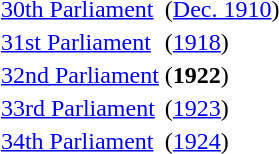<table id=toc style="float:right">
<tr>
<td><a href='#'>30th Parliament</a></td>
<td>(<a href='#'>Dec. 1910</a>)</td>
</tr>
<tr>
<td><a href='#'>31st Parliament</a></td>
<td>(<a href='#'>1918</a>)</td>
</tr>
<tr>
<td><a href='#'>32nd Parliament</a></td>
<td>(<strong>1922</strong>)</td>
</tr>
<tr>
<td><a href='#'>33rd Parliament</a></td>
<td>(<a href='#'>1923</a>)</td>
</tr>
<tr>
<td><a href='#'>34th Parliament</a></td>
<td>(<a href='#'>1924</a>)</td>
</tr>
</table>
